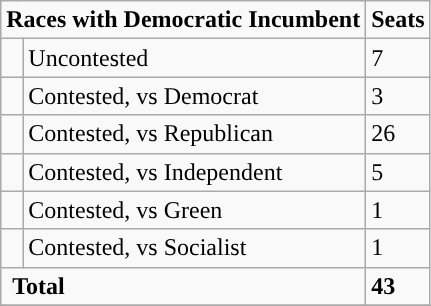<table class="wikitable">
<tr>
<td colspan="2" rowspan="1" align="center"><strong>Races with Democratic Incumbent</strong></td>
<td style="vertical-align:top;"><strong>Seats</strong><br></td>
</tr>
<tr>
<td style="background-color:"> </td>
<td>Uncontested</td>
<td>7</td>
</tr>
<tr>
<td style="background-color:"> </td>
<td>Contested, vs Democrat</td>
<td>3</td>
</tr>
<tr>
<td style="background-color:"> </td>
<td>Contested, vs Republican</td>
<td>26</td>
</tr>
<tr>
<td style="background-color:"> </td>
<td>Contested, vs Independent</td>
<td>5</td>
</tr>
<tr>
<td style="background-color:"> </td>
<td>Contested, vs Green</td>
<td>1</td>
</tr>
<tr>
<td style="background-color:"> </td>
<td>Contested, vs Socialist</td>
<td>1</td>
</tr>
<tr>
<td colspan="2" rowspan="1"> <strong>Total</strong><br></td>
<td><strong>43</strong></td>
</tr>
<tr>
</tr>
</table>
